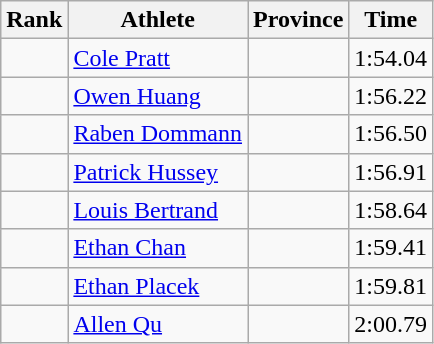<table class="wikitable sortable" style="text-align:center">
<tr>
<th>Rank</th>
<th>Athlete</th>
<th>Province</th>
<th>Time</th>
</tr>
<tr>
<td></td>
<td align=left><a href='#'>Cole Pratt</a></td>
<td style="text-align:left;"></td>
<td>1:54.04</td>
</tr>
<tr>
<td></td>
<td align=left><a href='#'>Owen Huang</a></td>
<td style="text-align:left;"></td>
<td>1:56.22</td>
</tr>
<tr>
<td></td>
<td align=left><a href='#'>Raben Dommann</a></td>
<td style="text-align:left;"></td>
<td>1:56.50</td>
</tr>
<tr>
<td></td>
<td align=left><a href='#'>Patrick Hussey</a></td>
<td style="text-align:left;"></td>
<td>1:56.91</td>
</tr>
<tr>
<td></td>
<td align=left><a href='#'>Louis Bertrand</a></td>
<td style="text-align:left;"></td>
<td>1:58.64</td>
</tr>
<tr>
<td></td>
<td align=left><a href='#'>Ethan Chan</a></td>
<td style="text-align:left;"></td>
<td>1:59.41</td>
</tr>
<tr>
<td></td>
<td align=left><a href='#'>Ethan Placek</a></td>
<td style="text-align:left;"></td>
<td>1:59.81</td>
</tr>
<tr>
<td></td>
<td align=left><a href='#'>Allen Qu</a></td>
<td style="text-align:left;"></td>
<td>2:00.79</td>
</tr>
</table>
